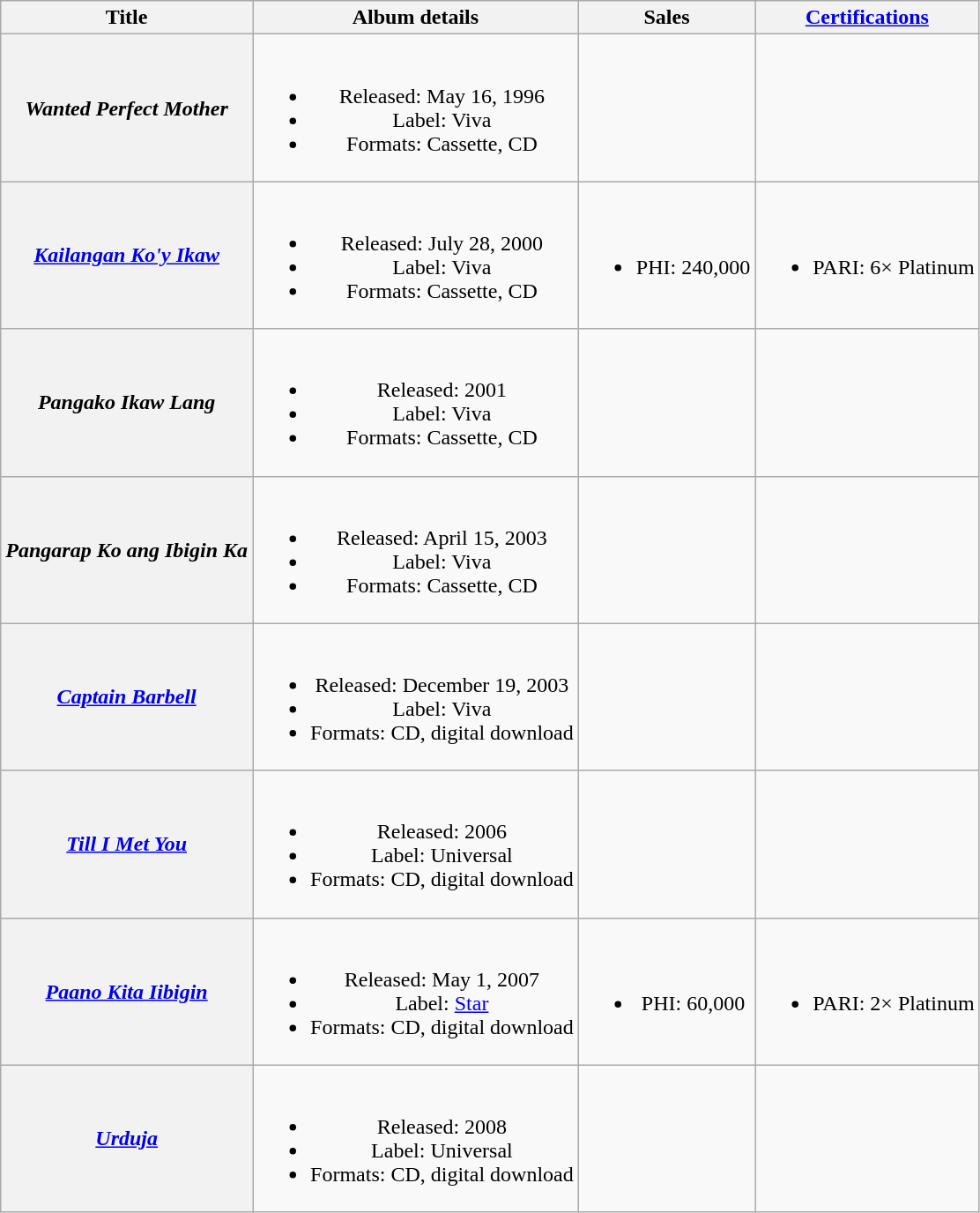<table class="wikitable plainrowheaders" style="text-align:center;">
<tr>
<th scope="col">Title</th>
<th scope="col">Album details</th>
<th scope="col">Sales</th>
<th scope="col"><a href='#'>Certifications</a></th>
</tr>
<tr>
<th scope="row"><em>Wanted Perfect Mother</em></th>
<td><br><ul><li>Released: May 16, 1996</li><li>Label: Viva</li><li>Formats: Cassette, CD</li></ul></td>
<td></td>
<td></td>
</tr>
<tr>
<th scope="row"><em><a href='#'>Kailangan Ko'y Ikaw</a></em></th>
<td><br><ul><li>Released: July 28, 2000</li><li>Label: Viva</li><li>Formats: Cassette, CD</li></ul></td>
<td><br><ul><li>PHI: 240,000</li></ul></td>
<td><br><ul><li>PARI: 6× Platinum</li></ul></td>
</tr>
<tr>
<th scope="row"><em>Pangako Ikaw Lang</em></th>
<td><br><ul><li>Released: 2001</li><li>Label: Viva</li><li>Formats: Cassette, CD</li></ul></td>
<td></td>
<td></td>
</tr>
<tr>
<th scope="row"><em>Pangarap Ko ang Ibigin Ka</em></th>
<td><br><ul><li>Released: April 15, 2003</li><li>Label: Viva</li><li>Formats: Cassette, CD</li></ul></td>
<td></td>
<td></td>
</tr>
<tr>
<th scope="row"><em><a href='#'>Captain Barbell</a></em></th>
<td><br><ul><li>Released: December 19, 2003</li><li>Label: Viva</li><li>Formats: CD, digital download</li></ul></td>
<td></td>
<td></td>
</tr>
<tr>
<th scope="row"><em><a href='#'>Till I Met You</a></em></th>
<td><br><ul><li>Released: 2006</li><li>Label: Universal</li><li>Formats: CD, digital download</li></ul></td>
<td></td>
<td></td>
</tr>
<tr>
<th scope="row"><em><a href='#'>Paano Kita Iibigin</a></em></th>
<td><br><ul><li>Released: May 1, 2007</li><li>Label: <a href='#'>Star</a></li><li>Formats: CD, digital download</li></ul></td>
<td><br><ul><li>PHI: 60,000</li></ul></td>
<td><br><ul><li>PARI: 2× Platinum</li></ul></td>
</tr>
<tr>
<th scope="row"><em><a href='#'>Urduja</a></em></th>
<td><br><ul><li>Released: 2008</li><li>Label: Universal</li><li>Formats: CD, digital download</li></ul></td>
<td></td>
<td></td>
</tr>
</table>
